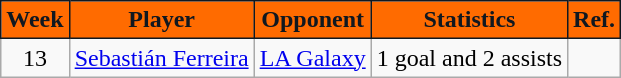<table class=wikitable>
<tr>
<th style="background:#FF6B00; color:#101820; border:1px solid #101820; text-align:center;">Week</th>
<th style="background:#FF6B00; color:#101820; border:1px solid #101820; text-align:center;">Player</th>
<th style="background:#FF6B00; color:#101820; border:1px solid #101820; text-align:center;">Opponent</th>
<th style="background:#FF6B00; color:#101820; border:1px solid #101820; text-align:center;">Statistics</th>
<th style="background:#FF6B00; color:#101820; border:1px solid #101820; text-align:center;">Ref.</th>
</tr>
<tr>
<td align="center">13</td>
<td> <a href='#'>Sebastián Ferreira</a></td>
<td><a href='#'>LA Galaxy</a></td>
<td>1 goal and 2 assists</td>
<td></td>
</tr>
</table>
